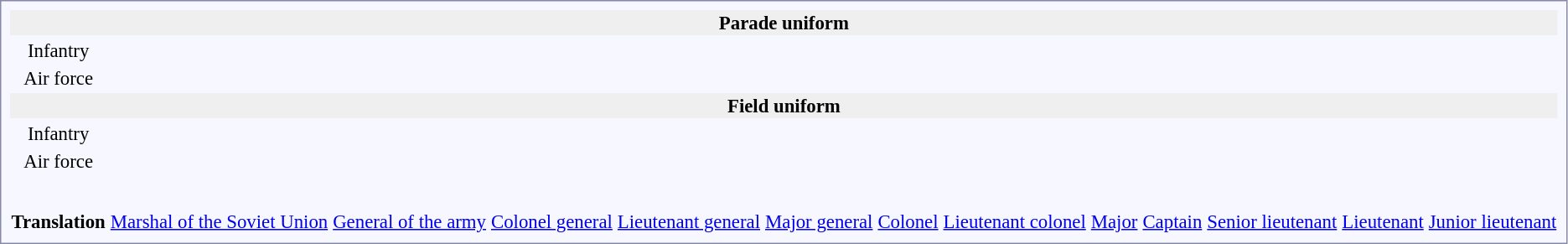<table style="border:1px solid #8888aa; background-color:#f7f8ff; padding:5px; font-size:95%; margin: 0px 12px 12px 0px;">
<tr style="background:#efefef;">
<th colspan=38>Parade uniform</th>
</tr>
<tr style="text-align:center;">
<td>Infantry</td>
<td colspan=2 rowspan=2></td>
<td colspan=2></td>
<td colspan=2></td>
<td colspan=2></td>
<td colspan=2></td>
<td colspan=2></td>
<td colspan=2></td>
<td colspan=2></td>
<td colspan=2></td>
<td colspan=2></td>
<td colspan=2></td>
<td colspan=2></td>
</tr>
<tr style="text-align:center;">
<td>Air force</td>
<td colspan=2></td>
<td colspan=2></td>
<td colspan=2></td>
<td colspan=2></td>
<td colspan=2></td>
<td colspan=2></td>
<td colspan=2></td>
<td colspan=2></td>
<td colspan=2></td>
<td colspan=2></td>
<td colspan=2></td>
</tr>
<tr style="background:#efefef;">
<th colspan=38>Field uniform</th>
</tr>
<tr style="text-align:center;">
<td>Infantry</td>
<td colspan=2 rowspan=2></td>
<td colspan=2></td>
<td colspan=2></td>
<td colspan=2></td>
<td colspan=2></td>
<td colspan=2></td>
<td colspan=2></td>
<td colspan=2></td>
<td colspan=2></td>
<td colspan=2></td>
<td colspan=2></td>
<td colspan=2></td>
</tr>
<tr style="text-align:center;">
<td>Air force</td>
<td colspan=2></td>
<td colspan=2></td>
<td colspan=2></td>
<td colspan=2></td>
<td colspan=2></td>
<td colspan=2></td>
<td colspan=2></td>
<td colspan=2></td>
<td colspan=2></td>
<td colspan=2></td>
<td colspan=2></td>
</tr>
<tr style="text-align:center;">
<td></td>
<td colspan=2><br></td>
<td colspan=2><br></td>
<td colspan=2><br></td>
<td colspan=2><br></td>
<td colspan=2><br></td>
<td colspan=2><br></td>
<td colspan=2><br></td>
<td colspan=2><br></td>
<td colspan=2><br></td>
<td colspan=2><br></td>
<td colspan=2><br></td>
<td colspan=2><br></td>
</tr>
<tr style="text-align:center;">
<td colspan=36></td>
</tr>
<tr style="text-align:center;">
<th>Translation</th>
<td colspan=2><a href='#'>Marshal of the Soviet Union</a></td>
<td colspan=2><a href='#'>General of the army</a></td>
<td colspan=2><a href='#'>Colonel general</a></td>
<td colspan=2><a href='#'>Lieutenant general</a></td>
<td colspan=2><a href='#'>Major general</a></td>
<td colspan=2><a href='#'>Colonel</a></td>
<td colspan=2><a href='#'>Lieutenant colonel</a></td>
<td colspan=2><a href='#'>Major</a></td>
<td colspan=2><a href='#'>Captain</a></td>
<td colspan=2><a href='#'>Senior lieutenant</a></td>
<td colspan=2><a href='#'>Lieutenant</a></td>
<td colspan=2><a href='#'>Junior lieutenant</a></td>
</tr>
</table>
